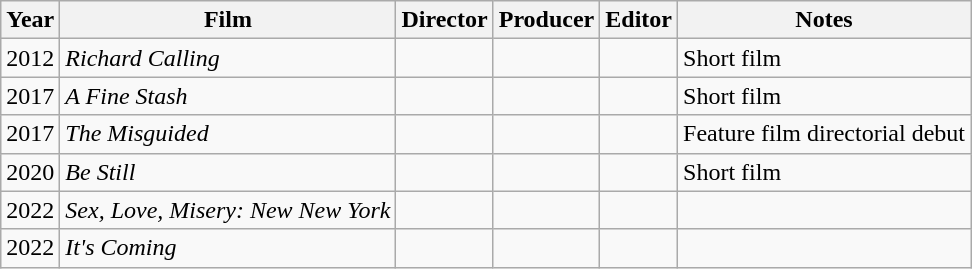<table class="wikitable">
<tr>
<th>Year</th>
<th>Film</th>
<th>Director</th>
<th>Producer</th>
<th>Editor</th>
<th>Notes</th>
</tr>
<tr>
<td>2012</td>
<td><em>Richard Calling</em></td>
<td></td>
<td></td>
<td></td>
<td>Short film</td>
</tr>
<tr>
<td>2017</td>
<td><em>A Fine Stash</em></td>
<td></td>
<td></td>
<td></td>
<td>Short film</td>
</tr>
<tr>
<td>2017</td>
<td><em>The Misguided</em></td>
<td></td>
<td></td>
<td></td>
<td>Feature film directorial debut</td>
</tr>
<tr>
<td>2020</td>
<td><em>Be Still</em></td>
<td></td>
<td></td>
<td></td>
<td>Short film</td>
</tr>
<tr>
<td>2022</td>
<td><em>Sex, Love, Misery: New New York</em></td>
<td></td>
<td></td>
<td></td>
<td></td>
</tr>
<tr>
<td>2022</td>
<td><em>It's Coming</em></td>
<td></td>
<td></td>
<td></td>
<td></td>
</tr>
</table>
